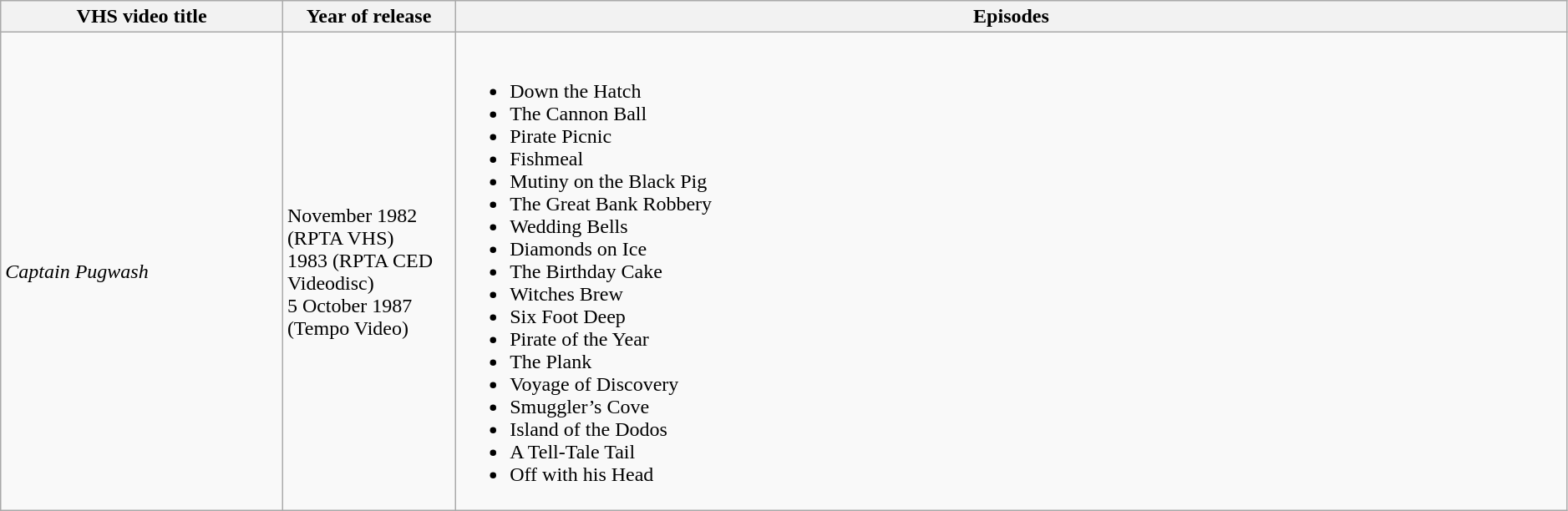<table class="wikitable" width=99%>
<tr>
<th style="width:18%;">VHS video title</th>
<th style="width:11%;">Year of release</th>
<th>Episodes</th>
</tr>
<tr>
<td><em>Captain Pugwash</em></td>
<td>November 1982 (RPTA VHS)<br>1983 (RPTA CED Videodisc)<br>5 October 1987 (Tempo Video)</td>
<td><br><ul><li>Down the Hatch</li><li>The Cannon Ball</li><li>Pirate Picnic</li><li>Fishmeal</li><li>Mutiny on the Black Pig</li><li>The Great Bank Robbery</li><li>Wedding Bells</li><li>Diamonds on Ice</li><li>The Birthday Cake</li><li>Witches Brew</li><li>Six Foot Deep</li><li>Pirate of the Year</li><li>The Plank</li><li>Voyage of Discovery</li><li>Smuggler’s Cove</li><li>Island of the Dodos</li><li>A Tell-Tale Tail</li><li>Off with his Head</li></ul></td>
</tr>
</table>
